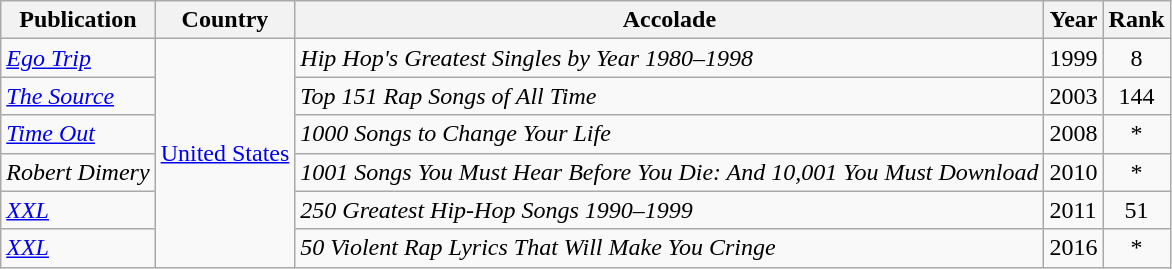<table class="wikitable">
<tr>
<th>Publication</th>
<th>Country</th>
<th>Accolade</th>
<th>Year</th>
<th>Rank</th>
</tr>
<tr>
<td><em><a href='#'>Ego Trip</a></em></td>
<td rowspan=6><a href='#'>United States</a></td>
<td><em>Hip Hop's Greatest Singles by Year 1980–1998</em></td>
<td>1999</td>
<td style="text-align:center;">8</td>
</tr>
<tr>
<td><em><a href='#'>The Source</a></em></td>
<td><em>Top 151 Rap Songs of All Time</em></td>
<td>2003</td>
<td style="text-align:center;">144</td>
</tr>
<tr>
<td><em><a href='#'>Time Out</a></em></td>
<td><em>1000 Songs to Change Your Life</em></td>
<td>2008</td>
<td style="text-align:center;">*</td>
</tr>
<tr>
<td><em>Robert Dimery</em></td>
<td><em>1001 Songs You Must Hear Before You Die: And 10,001 You Must Download</em></td>
<td>2010</td>
<td style="text-align:center;">*</td>
</tr>
<tr>
<td><em><a href='#'>XXL</a></em></td>
<td><em>250 Greatest Hip-Hop Songs 1990–1999</em></td>
<td>2011</td>
<td style="text-align:center;">51</td>
</tr>
<tr>
<td><em><a href='#'>XXL</a></em></td>
<td><em>50 Violent Rap Lyrics That Will Make You Cringe</em></td>
<td>2016</td>
<td style="text-align:center;">*</td>
</tr>
</table>
